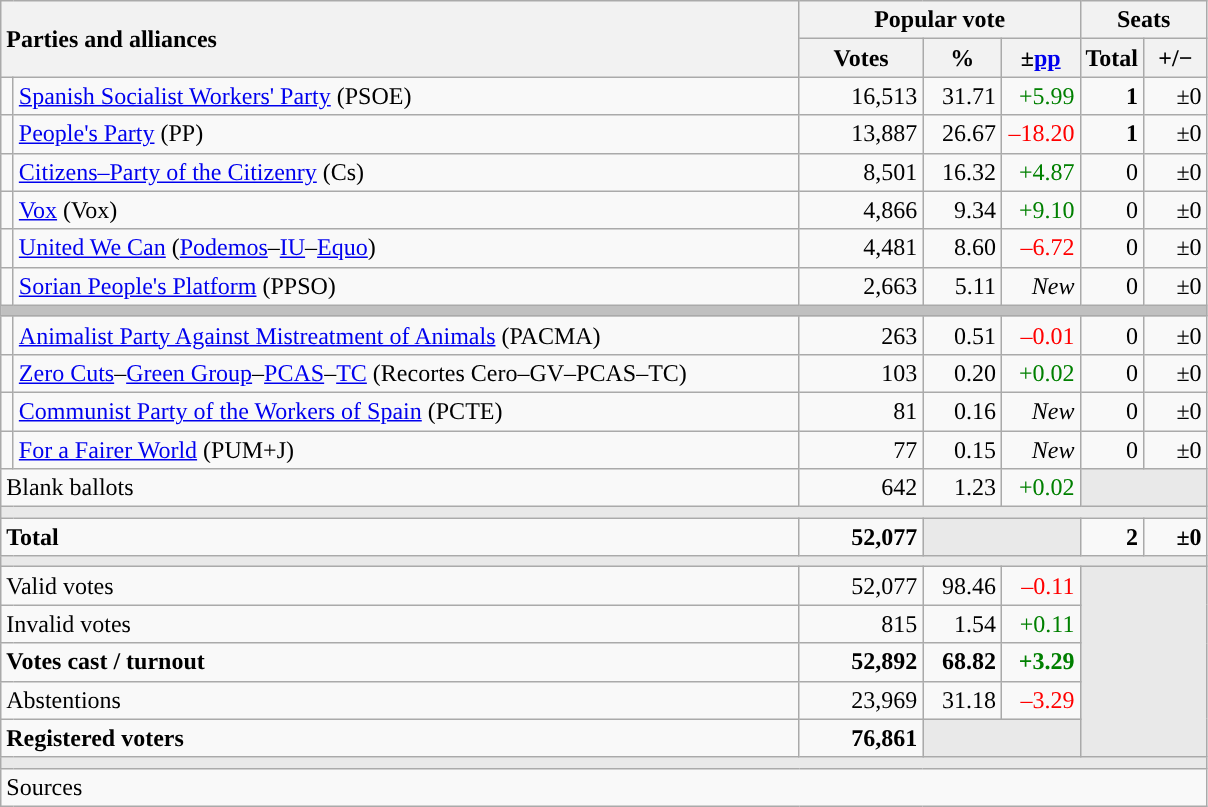<table class="wikitable" style="text-align:right;">
<tr>
<th style="text-align:left;" rowspan="2" colspan="2" width="525">Parties and alliances</th>
<th colspan="3">Popular vote</th>
<th colspan="2">Seats</th>
</tr>
<tr>
<th width="75">Votes</th>
<th width="45">%</th>
<th width="45">±<a href='#'>pp</a></th>
<th width="35">Total</th>
<th width="35">+/−</th>
</tr>
<tr>
<td width="1" style="color:inherit;background:"></td>
<td align="left"><a href='#'>Spanish Socialist Workers' Party</a> (PSOE)</td>
<td>16,513</td>
<td>31.71</td>
<td style="color:green;">+5.99</td>
<td><strong>1</strong></td>
<td>±0</td>
</tr>
<tr>
<td style="color:inherit;background:"></td>
<td align="left"><a href='#'>People's Party</a> (PP)</td>
<td>13,887</td>
<td>26.67</td>
<td style="color:red;">–18.20</td>
<td><strong>1</strong></td>
<td>±0</td>
</tr>
<tr>
<td style="color:inherit;background:"></td>
<td align="left"><a href='#'>Citizens–Party of the Citizenry</a> (Cs)</td>
<td>8,501</td>
<td>16.32</td>
<td style="color:green;">+4.87</td>
<td>0</td>
<td>±0</td>
</tr>
<tr>
<td style="color:inherit;background:"></td>
<td align="left"><a href='#'>Vox</a> (Vox)</td>
<td>4,866</td>
<td>9.34</td>
<td style="color:green;">+9.10</td>
<td>0</td>
<td>±0</td>
</tr>
<tr>
<td style="color:inherit;background:"></td>
<td align="left"><a href='#'>United We Can</a> (<a href='#'>Podemos</a>–<a href='#'>IU</a>–<a href='#'>Equo</a>)</td>
<td>4,481</td>
<td>8.60</td>
<td style="color:red;">–6.72</td>
<td>0</td>
<td>±0</td>
</tr>
<tr>
<td style="color:inherit;background:"></td>
<td align="left"><a href='#'>Sorian People's Platform</a> (PPSO)</td>
<td>2,663</td>
<td>5.11</td>
<td><em>New</em></td>
<td>0</td>
<td>±0</td>
</tr>
<tr>
<td colspan="7" bgcolor="#C0C0C0"></td>
</tr>
<tr>
<td style="color:inherit;background:"></td>
<td align="left"><a href='#'>Animalist Party Against Mistreatment of Animals</a> (PACMA)</td>
<td>263</td>
<td>0.51</td>
<td style="color:red;">–0.01</td>
<td>0</td>
<td>±0</td>
</tr>
<tr>
<td style="color:inherit;background:"></td>
<td align="left"><a href='#'>Zero Cuts</a>–<a href='#'>Green Group</a>–<a href='#'>PCAS</a>–<a href='#'>TC</a> (Recortes Cero–GV–PCAS–TC)</td>
<td>103</td>
<td>0.20</td>
<td style="color:green;">+0.02</td>
<td>0</td>
<td>±0</td>
</tr>
<tr>
<td style="color:inherit;background:"></td>
<td align="left"><a href='#'>Communist Party of the Workers of Spain</a> (PCTE)</td>
<td>81</td>
<td>0.16</td>
<td><em>New</em></td>
<td>0</td>
<td>±0</td>
</tr>
<tr>
<td style="color:inherit;background:"></td>
<td align="left"><a href='#'>For a Fairer World</a> (PUM+J)</td>
<td>77</td>
<td>0.15</td>
<td><em>New</em></td>
<td>0</td>
<td>±0</td>
</tr>
<tr>
<td align="left" colspan="2">Blank ballots</td>
<td>642</td>
<td>1.23</td>
<td style="color:green;">+0.02</td>
<td bgcolor="#E9E9E9" colspan="2"></td>
</tr>
<tr>
<td colspan="7" bgcolor="#E9E9E9"></td>
</tr>
<tr style="font-weight:bold;">
<td align="left" colspan="2">Total</td>
<td>52,077</td>
<td bgcolor="#E9E9E9" colspan="2"></td>
<td>2</td>
<td>±0</td>
</tr>
<tr>
<td colspan="7" bgcolor="#E9E9E9"></td>
</tr>
<tr>
<td align="left" colspan="2">Valid votes</td>
<td>52,077</td>
<td>98.46</td>
<td style="color:red;">–0.11</td>
<td bgcolor="#E9E9E9" colspan="2" rowspan="5"></td>
</tr>
<tr>
<td align="left" colspan="2">Invalid votes</td>
<td>815</td>
<td>1.54</td>
<td style="color:green;">+0.11</td>
</tr>
<tr style="font-weight:bold;">
<td align="left" colspan="2">Votes cast / turnout</td>
<td>52,892</td>
<td>68.82</td>
<td style="color:green;">+3.29</td>
</tr>
<tr>
<td align="left" colspan="2">Abstentions</td>
<td>23,969</td>
<td>31.18</td>
<td style="color:red;">–3.29</td>
</tr>
<tr style="font-weight:bold;">
<td align="left" colspan="2">Registered voters</td>
<td>76,861</td>
<td bgcolor="#E9E9E9" colspan="2"></td>
</tr>
<tr>
<td colspan="7" bgcolor="#E9E9E9"></td>
</tr>
<tr>
<td align="left" colspan="7">Sources</td>
</tr>
</table>
